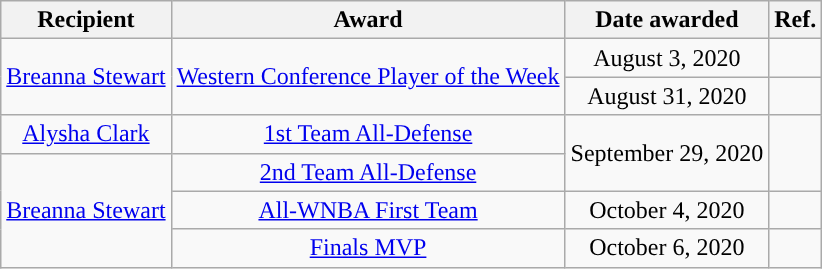<table class="wikitable sortable sortable" style="text-align: center">
<tr>
<th>Recipient</th>
<th>Award</th>
<th>Date awarded</th>
<th>Ref.</th>
</tr>
<tr>
<td rowspan=2><a href='#'>Breanna Stewart</a></td>
<td rowspan=2><a href='#'>Western Conference Player of the Week</a></td>
<td>August 3, 2020</td>
<td></td>
</tr>
<tr>
<td>August 31, 2020</td>
<td></td>
</tr>
<tr>
<td><a href='#'>Alysha Clark</a></td>
<td><a href='#'>1st Team All-Defense</a></td>
<td rowspan=2>September 29, 2020</td>
<td rowspan=2></td>
</tr>
<tr>
<td rowspan=3><a href='#'>Breanna Stewart</a></td>
<td><a href='#'>2nd Team All-Defense</a></td>
</tr>
<tr>
<td><a href='#'>All-WNBA First Team</a></td>
<td>October 4, 2020</td>
<td></td>
</tr>
<tr>
<td><a href='#'>Finals MVP</a></td>
<td>October 6, 2020</td>
<td></td>
</tr>
</table>
